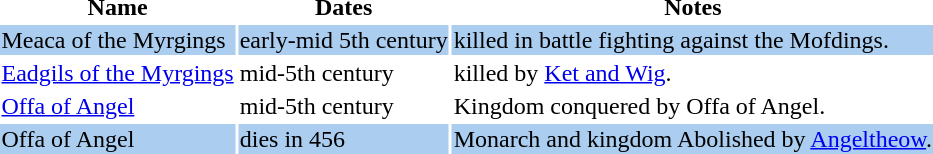<table>
<tr>
<th>Name</th>
<th>Dates</th>
<th>Notes</th>
</tr>
<tr bgcolor="ABCDEF">
<td>Meaca of the Myrgings</td>
<td>early-mid 5th century</td>
<td>killed in battle fighting against the Mofdings.</td>
</tr>
<tr>
<td><a href='#'>Eadgils of the Myrgings</a></td>
<td>mid-5th century</td>
<td>killed by <a href='#'>Ket and Wig</a>.</td>
</tr>
<tr>
<td><a href='#'>Offa of Angel</a></td>
<td>mid-5th century</td>
<td>Kingdom conquered by Offa of Angel.</td>
</tr>
<tr bgcolor="ABCDEF">
<td>Offa of Angel</td>
<td>dies in 456</td>
<td>Monarch and kingdom Abolished by <a href='#'>Angeltheow</a>.</td>
</tr>
</table>
